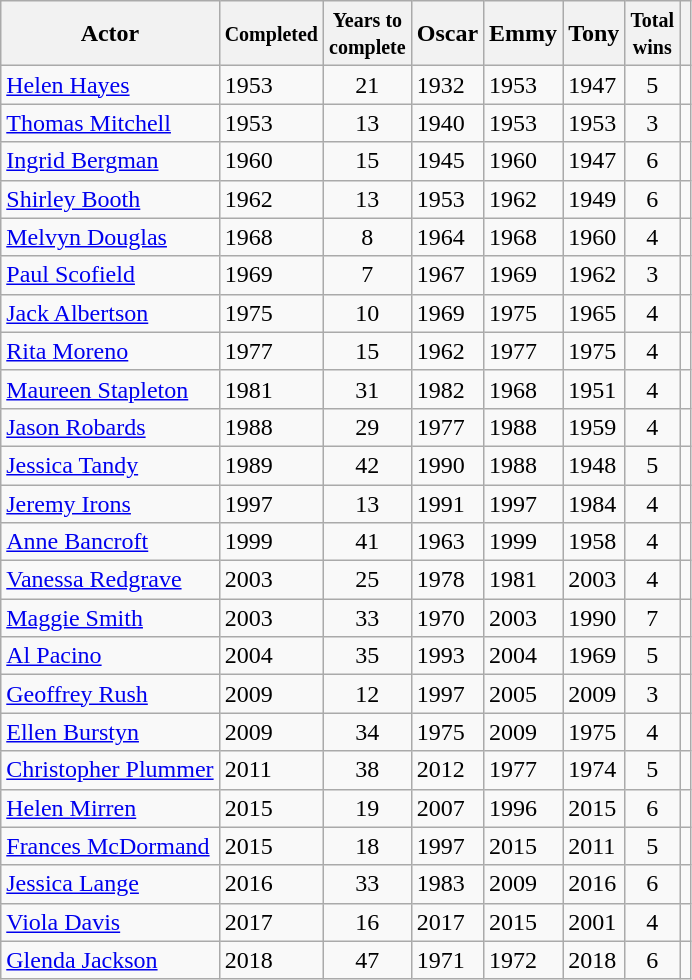<table class="wikitable sortable">
<tr>
<th>Actor</th>
<th><small>Completed</small></th>
<th><small>Years to<br>complete</small></th>
<th>Oscar</th>
<th>Emmy</th>
<th>Tony</th>
<th><small>Total<br>wins</small></th>
<th><small></small></th>
</tr>
<tr>
<td><a href='#'>Helen Hayes</a></td>
<td>1953</td>
<td align=center>21</td>
<td>1932</td>
<td>1953</td>
<td>1947</td>
<td align=center>5</td>
<td align=center></td>
</tr>
<tr>
<td><a href='#'>Thomas Mitchell</a></td>
<td>1953</td>
<td align=center>13</td>
<td>1940</td>
<td>1953</td>
<td>1953</td>
<td align=center>3</td>
<td align=center></td>
</tr>
<tr>
<td><a href='#'>Ingrid Bergman</a></td>
<td>1960</td>
<td align=center>15</td>
<td>1945</td>
<td>1960</td>
<td>1947</td>
<td align=center>6</td>
<td align=center></td>
</tr>
<tr>
<td><a href='#'>Shirley Booth</a></td>
<td>1962</td>
<td align=center>13</td>
<td>1953</td>
<td>1962</td>
<td>1949</td>
<td align=center>6</td>
<td align=center></td>
</tr>
<tr>
<td><a href='#'>Melvyn Douglas</a></td>
<td>1968</td>
<td align=center>8</td>
<td>1964</td>
<td>1968</td>
<td>1960</td>
<td align=center>4</td>
<td align=center></td>
</tr>
<tr>
<td><a href='#'>Paul Scofield</a></td>
<td>1969</td>
<td align=center>7</td>
<td>1967</td>
<td>1969</td>
<td>1962</td>
<td align=center>3</td>
<td align=center></td>
</tr>
<tr>
<td><a href='#'>Jack Albertson</a></td>
<td>1975</td>
<td align=center>10</td>
<td>1969</td>
<td>1975</td>
<td>1965</td>
<td align=center>4</td>
<td align=center></td>
</tr>
<tr>
<td><a href='#'>Rita Moreno</a></td>
<td>1977</td>
<td align=center>15</td>
<td>1962</td>
<td>1977</td>
<td>1975</td>
<td align=center>4</td>
<td align=center></td>
</tr>
<tr>
<td><a href='#'>Maureen Stapleton</a></td>
<td>1981</td>
<td align=center>31</td>
<td>1982</td>
<td>1968</td>
<td>1951</td>
<td align=center>4</td>
<td align=center></td>
</tr>
<tr>
<td><a href='#'>Jason Robards</a></td>
<td>1988</td>
<td align=center>29</td>
<td>1977</td>
<td>1988</td>
<td>1959</td>
<td align=center>4</td>
<td align=center></td>
</tr>
<tr>
<td><a href='#'>Jessica Tandy</a></td>
<td>1989</td>
<td align=center>42</td>
<td>1990</td>
<td>1988</td>
<td>1948</td>
<td align=center>5</td>
<td align=center></td>
</tr>
<tr>
<td><a href='#'>Jeremy Irons</a></td>
<td>1997</td>
<td align=center>13</td>
<td>1991</td>
<td>1997</td>
<td>1984</td>
<td align=center>4</td>
<td align=center></td>
</tr>
<tr>
<td><a href='#'>Anne Bancroft</a></td>
<td>1999</td>
<td align=center>41</td>
<td>1963</td>
<td>1999</td>
<td>1958</td>
<td align=center>4</td>
<td align=center></td>
</tr>
<tr>
<td><a href='#'>Vanessa Redgrave</a></td>
<td>2003</td>
<td align=center>25</td>
<td>1978</td>
<td>1981</td>
<td>2003</td>
<td align=center>4</td>
<td align=center></td>
</tr>
<tr>
<td><a href='#'>Maggie Smith</a></td>
<td>2003</td>
<td align=center>33</td>
<td>1970</td>
<td>2003</td>
<td>1990</td>
<td align=center>7</td>
<td align=center></td>
</tr>
<tr>
<td><a href='#'>Al Pacino</a></td>
<td>2004</td>
<td align=center>35</td>
<td>1993</td>
<td>2004</td>
<td>1969</td>
<td align=center>5</td>
<td align=center></td>
</tr>
<tr>
<td><a href='#'>Geoffrey Rush</a></td>
<td>2009</td>
<td align=center>12</td>
<td>1997</td>
<td>2005</td>
<td>2009</td>
<td align=center>3</td>
<td align=center></td>
</tr>
<tr>
<td><a href='#'>Ellen Burstyn</a></td>
<td>2009</td>
<td align=center>34</td>
<td>1975</td>
<td>2009</td>
<td>1975</td>
<td align=center>4</td>
<td align=center></td>
</tr>
<tr>
<td><a href='#'>Christopher Plummer</a></td>
<td>2011</td>
<td align=center>38</td>
<td>2012</td>
<td>1977</td>
<td>1974</td>
<td align=center>5</td>
<td align=center></td>
</tr>
<tr>
<td><a href='#'>Helen Mirren</a></td>
<td>2015</td>
<td align=center>19</td>
<td>2007</td>
<td>1996</td>
<td>2015</td>
<td align=center>6</td>
<td align=center></td>
</tr>
<tr>
<td><a href='#'>Frances McDormand</a></td>
<td>2015</td>
<td align=center>18</td>
<td>1997</td>
<td>2015</td>
<td>2011</td>
<td align=center>5</td>
<td align=center></td>
</tr>
<tr>
<td><a href='#'>Jessica Lange</a></td>
<td>2016</td>
<td align=center>33</td>
<td>1983</td>
<td>2009</td>
<td>2016</td>
<td align=center>6</td>
<td align=center></td>
</tr>
<tr>
<td><a href='#'>Viola Davis</a></td>
<td>2017</td>
<td align=center>16</td>
<td>2017</td>
<td>2015</td>
<td>2001</td>
<td align=center>4</td>
<td align=center></td>
</tr>
<tr>
<td><a href='#'>Glenda Jackson</a></td>
<td>2018</td>
<td align=center>47</td>
<td>1971</td>
<td>1972</td>
<td>2018</td>
<td align=center>6</td>
<td align=center></td>
</tr>
</table>
